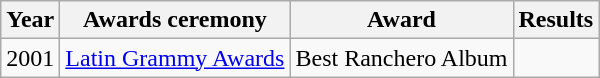<table class="wikitable">
<tr>
<th style="font-weight: bold;">Year</th>
<th style="font-weight: bold;">Awards ceremony</th>
<th style="font-weight: bold;">Award</th>
<th style="font-weight: bold;">Results</th>
</tr>
<tr>
<td>2001</td>
<td><a href='#'>Latin Grammy Awards</a></td>
<td>Best Ranchero Album</td>
<td></td>
</tr>
</table>
